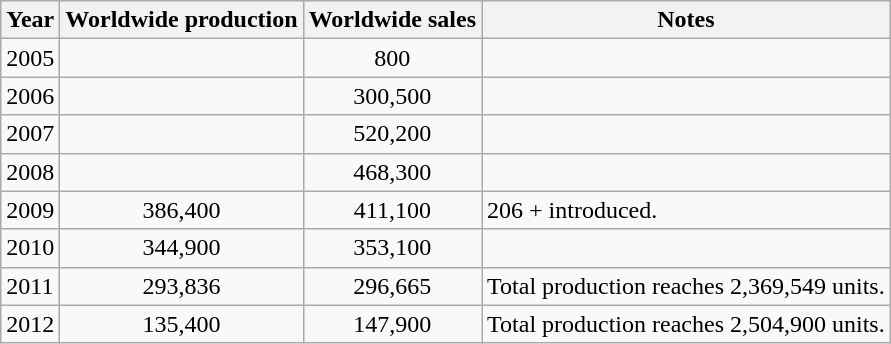<table class="wikitable">
<tr>
<th>Year</th>
<th>Worldwide production</th>
<th>Worldwide sales</th>
<th>Notes</th>
</tr>
<tr>
<td>2005</td>
<td></td>
<td align="center">800</td>
<td></td>
</tr>
<tr>
<td>2006</td>
<td></td>
<td align="center">300,500</td>
<td></td>
</tr>
<tr>
<td>2007</td>
<td></td>
<td align="center">520,200</td>
<td></td>
</tr>
<tr>
<td>2008</td>
<td></td>
<td align="center">468,300</td>
<td></td>
</tr>
<tr>
<td>2009</td>
<td align="center">386,400</td>
<td align="center">411,100</td>
<td>206 + introduced.</td>
</tr>
<tr>
<td>2010</td>
<td align="center">344,900</td>
<td align="center">353,100</td>
<td></td>
</tr>
<tr>
<td>2011</td>
<td align="center">293,836</td>
<td align="center">296,665</td>
<td>Total production reaches 2,369,549 units.</td>
</tr>
<tr>
<td>2012</td>
<td align="center">135,400</td>
<td align="center">147,900</td>
<td>Total production reaches 2,504,900 units.</td>
</tr>
</table>
